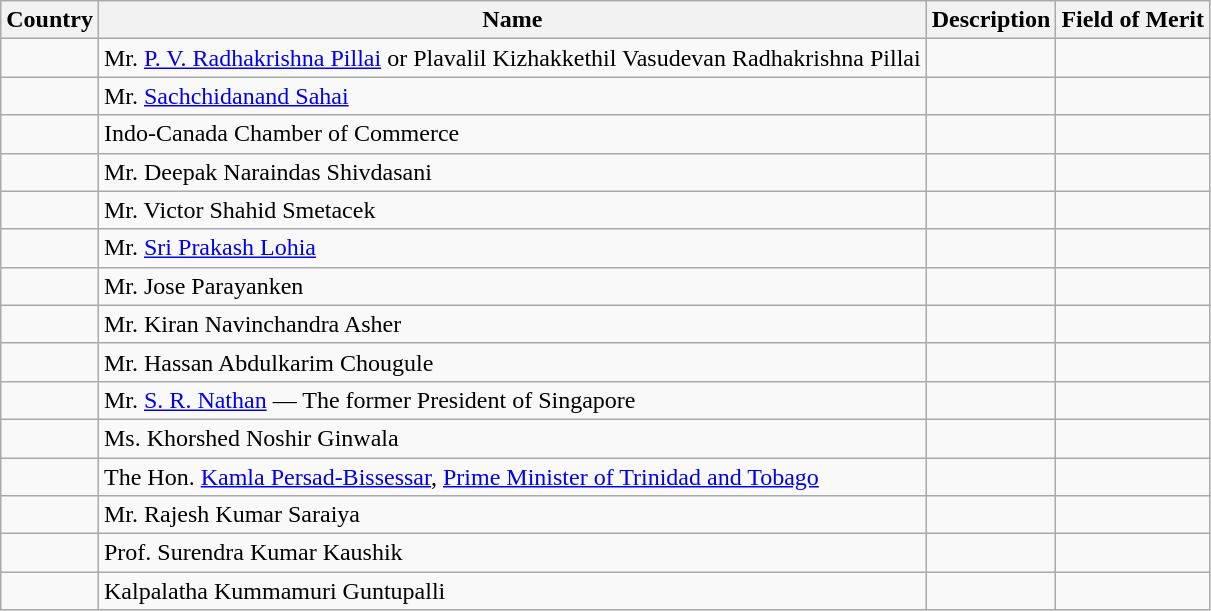<table class="wikitable">
<tr>
<th>Country</th>
<th>Name</th>
<th>Description</th>
<th>Field of Merit</th>
</tr>
<tr>
<td></td>
<td>Mr. <a href='#'>P. V. Radhakrishna Pillai</a> or Plavalil Kizhakkethil Vasudevan Radhakrishna Pillai</td>
<td></td>
<td></td>
</tr>
<tr>
<td></td>
<td>Mr. <a href='#'>Sachchidanand Sahai</a></td>
<td>  </td>
<td></td>
</tr>
<tr>
<td></td>
<td>Indo‐Canada Chamber of Commerce</td>
<td>    </td>
<td></td>
</tr>
<tr>
<td></td>
<td>Mr. Deepak Naraindas Shivdasani</td>
<td>  </td>
<td></td>
</tr>
<tr>
<td></td>
<td>Mr. Victor Shahid Smetacek</td>
<td>   </td>
<td></td>
</tr>
<tr>
<td></td>
<td>Mr. <a href='#'>Sri Prakash Lohia</a></td>
<td>   </td>
<td></td>
</tr>
<tr>
<td></td>
<td>Mr. Jose Parayanken</td>
<td>    </td>
<td></td>
</tr>
<tr>
<td></td>
<td>Mr. Kiran Navinchandra Asher</td>
<td>    </td>
<td></td>
</tr>
<tr>
<td></td>
<td>Mr. Hassan Abdulkarim Chougule</td>
<td>   </td>
<td></td>
</tr>
<tr>
<td></td>
<td>Mr. <a href='#'>S. R. Nathan</a> — The former President of Singapore</td>
<td>   </td>
<td></td>
</tr>
<tr>
<td></td>
<td>Ms. Khorshed Noshir Ginwala</td>
<td>    </td>
<td></td>
</tr>
<tr>
<td></td>
<td>The Hon. <a href='#'>Kamla Persad-Bissessar</a>, <a href='#'>Prime Minister of Trinidad and Tobago</a></td>
<td>   </td>
<td></td>
</tr>
<tr>
<td></td>
<td>Mr. Rajesh Kumar Saraiya</td>
<td>  </td>
<td></td>
</tr>
<tr>
<td></td>
<td>Prof. Surendra Kumar Kaushik</td>
<td>   </td>
<td></td>
</tr>
<tr>
<td></td>
<td>Kalpalatha Kummamuri Guntupalli</td>
<td>    </td>
<td></td>
</tr>
</table>
